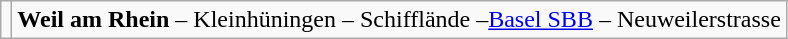<table class="wikitable">
<tr>
<td align="center"></td>
<td colspan="2"><strong>Weil am Rhein</strong> – Kleinhüningen – Schifflände –<a href='#'>Basel SBB</a> – Neuweilerstrasse</td>
</tr>
</table>
